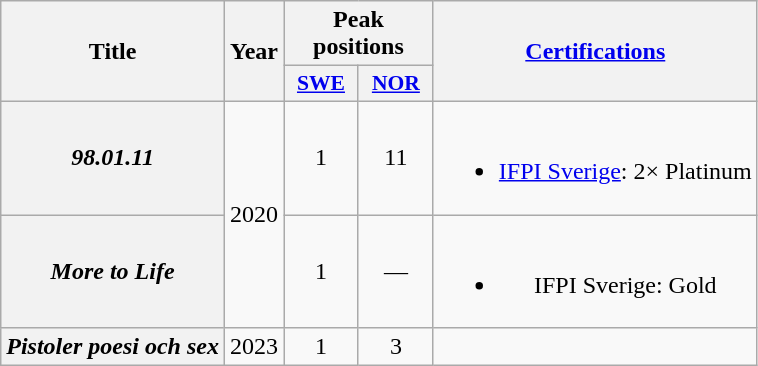<table class="wikitable plainrowheaders" style="text-align:center">
<tr>
<th scope="col" rowspan="2">Title</th>
<th scope="col" rowspan="2">Year</th>
<th scope="col" colspan="2">Peak positions</th>
<th scope="col" rowspan="2"><a href='#'>Certifications</a></th>
</tr>
<tr>
<th scope="col" style="width:3em;font-size:90%;"><a href='#'>SWE</a><br></th>
<th scope="col" style="width:3em;font-size:90%;"><a href='#'>NOR</a><br></th>
</tr>
<tr>
<th scope="row"><em>98.01.11</em></th>
<td rowspan="2">2020</td>
<td>1</td>
<td>11</td>
<td><br><ul><li><a href='#'>IFPI Sverige</a>: 2× Platinum</li></ul></td>
</tr>
<tr>
<th scope="row"><em>More to Life</em></th>
<td>1</td>
<td>—</td>
<td><br><ul><li>IFPI Sverige: Gold</li></ul></td>
</tr>
<tr>
<th scope="row"><em>Pistoler poesi och sex</em></th>
<td>2023</td>
<td>1</td>
<td>3</td>
</tr>
</table>
